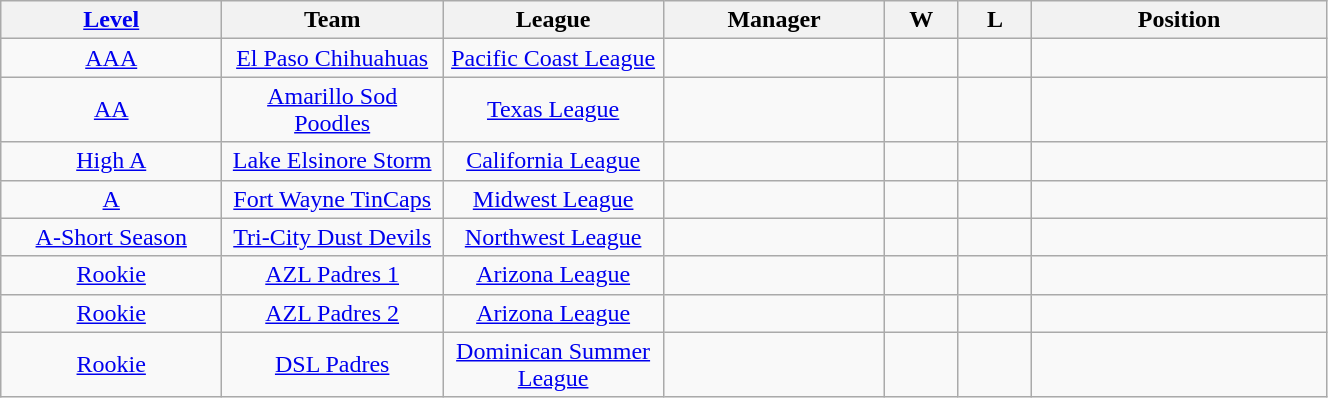<table class="wikitable" style="width:70%; text-align:center;">
<tr>
<th style="width:15%;"><a href='#'>Level</a></th>
<th style="width:15%;">Team</th>
<th style="width:15%;">League</th>
<th style="width:15%;">Manager</th>
<th style="width:5%;">W</th>
<th style="width:5%;">L</th>
<th style="width:20%;">Position</th>
</tr>
<tr>
<td><a href='#'>AAA</a></td>
<td><a href='#'>El Paso Chihuahuas</a></td>
<td><a href='#'>Pacific Coast League</a></td>
<td></td>
<td></td>
<td></td>
<td></td>
</tr>
<tr>
<td><a href='#'>AA</a></td>
<td><a href='#'>Amarillo Sod Poodles</a></td>
<td><a href='#'>Texas League</a></td>
<td></td>
<td></td>
<td></td>
<td></td>
</tr>
<tr>
<td><a href='#'>High A</a></td>
<td><a href='#'>Lake Elsinore Storm</a></td>
<td><a href='#'>California League</a></td>
<td></td>
<td></td>
<td></td>
<td></td>
</tr>
<tr>
<td><a href='#'>A</a></td>
<td><a href='#'>Fort Wayne TinCaps</a></td>
<td><a href='#'>Midwest League</a></td>
<td></td>
<td></td>
<td></td>
<td></td>
</tr>
<tr>
<td><a href='#'>A-Short Season</a></td>
<td><a href='#'>Tri-City Dust Devils</a></td>
<td><a href='#'>Northwest League</a></td>
<td></td>
<td></td>
<td></td>
<td></td>
</tr>
<tr>
<td><a href='#'>Rookie</a></td>
<td><a href='#'>AZL Padres 1</a></td>
<td><a href='#'>Arizona League</a></td>
<td></td>
<td></td>
<td></td>
<td></td>
</tr>
<tr>
<td><a href='#'>Rookie</a></td>
<td><a href='#'>AZL Padres 2</a></td>
<td><a href='#'>Arizona League</a></td>
<td></td>
<td></td>
<td></td>
<td></td>
</tr>
<tr>
<td><a href='#'>Rookie</a></td>
<td><a href='#'>DSL Padres</a></td>
<td><a href='#'>Dominican Summer League</a></td>
<td></td>
<td></td>
<td></td>
<td></td>
</tr>
</table>
